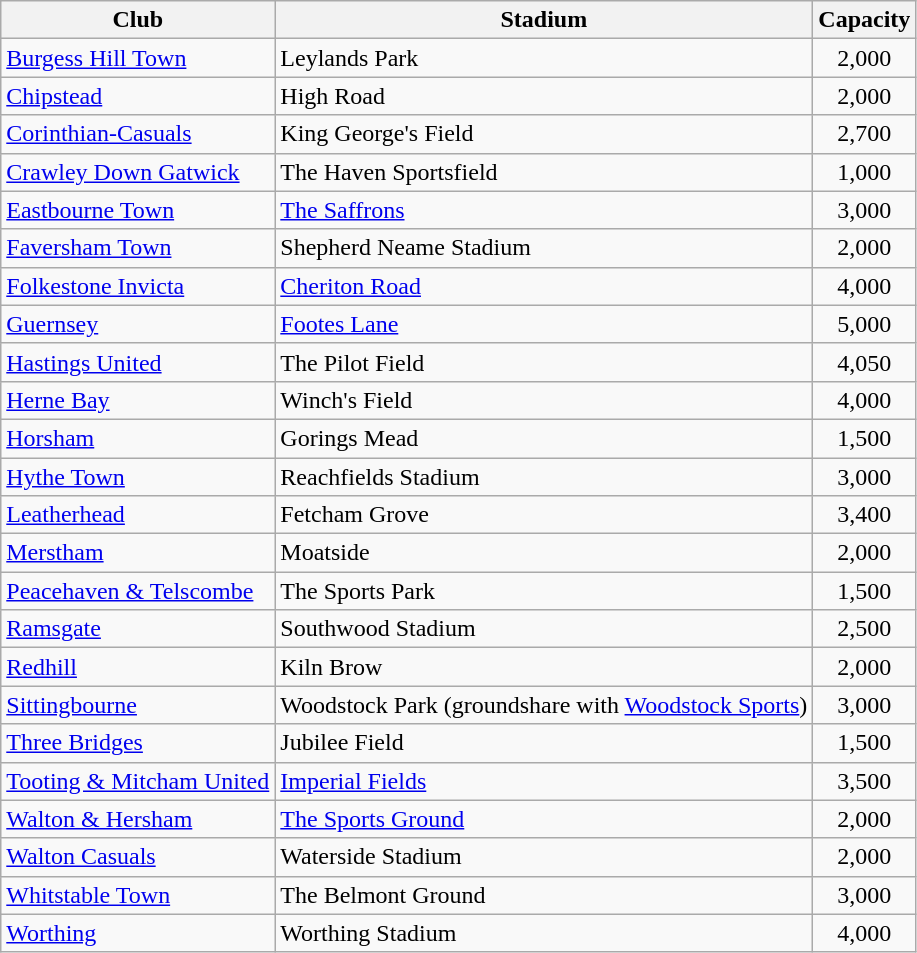<table class="wikitable sortable">
<tr>
<th>Club</th>
<th>Stadium</th>
<th>Capacity</th>
</tr>
<tr>
<td><a href='#'>Burgess Hill Town</a></td>
<td>Leylands Park</td>
<td align="center">2,000</td>
</tr>
<tr>
<td><a href='#'>Chipstead</a></td>
<td>High Road</td>
<td align="center">2,000</td>
</tr>
<tr>
<td><a href='#'>Corinthian-Casuals</a></td>
<td>King George's Field</td>
<td align="center">2,700</td>
</tr>
<tr>
<td><a href='#'>Crawley Down Gatwick</a></td>
<td>The Haven Sportsfield</td>
<td align="center">1,000</td>
</tr>
<tr>
<td><a href='#'>Eastbourne Town</a></td>
<td><a href='#'>The Saffrons</a></td>
<td align="center">3,000</td>
</tr>
<tr>
<td><a href='#'>Faversham Town</a></td>
<td>Shepherd Neame Stadium</td>
<td align="center">2,000</td>
</tr>
<tr>
<td><a href='#'>Folkestone Invicta</a></td>
<td><a href='#'>Cheriton Road</a></td>
<td align="center">4,000</td>
</tr>
<tr>
<td><a href='#'>Guernsey</a></td>
<td><a href='#'>Footes Lane</a></td>
<td align=center>5,000</td>
</tr>
<tr>
<td><a href='#'>Hastings United</a></td>
<td>The Pilot Field</td>
<td align=center>4,050</td>
</tr>
<tr>
<td><a href='#'>Herne Bay</a></td>
<td>Winch's Field</td>
<td align="center">4,000</td>
</tr>
<tr>
<td><a href='#'>Horsham</a></td>
<td>Gorings Mead</td>
<td align="center">1,500</td>
</tr>
<tr>
<td><a href='#'>Hythe Town</a></td>
<td>Reachfields Stadium</td>
<td align="center">3,000</td>
</tr>
<tr>
<td><a href='#'>Leatherhead</a></td>
<td>Fetcham Grove</td>
<td align="center">3,400</td>
</tr>
<tr>
<td><a href='#'>Merstham</a></td>
<td>Moatside</td>
<td align="center">2,000</td>
</tr>
<tr>
<td><a href='#'>Peacehaven & Telscombe</a></td>
<td>The Sports Park</td>
<td align="center">1,500</td>
</tr>
<tr>
<td><a href='#'>Ramsgate</a></td>
<td>Southwood Stadium</td>
<td align="center">2,500</td>
</tr>
<tr>
<td><a href='#'>Redhill</a></td>
<td>Kiln Brow</td>
<td align="center">2,000</td>
</tr>
<tr>
<td><a href='#'>Sittingbourne</a></td>
<td>Woodstock Park (groundshare with <a href='#'>Woodstock Sports</a>)</td>
<td align="center">3,000</td>
</tr>
<tr>
<td><a href='#'>Three Bridges</a></td>
<td>Jubilee Field</td>
<td align="center">1,500</td>
</tr>
<tr>
<td><a href='#'>Tooting & Mitcham United</a></td>
<td><a href='#'>Imperial Fields</a></td>
<td align="center">3,500</td>
</tr>
<tr>
<td><a href='#'>Walton & Hersham</a></td>
<td><a href='#'>The Sports Ground</a></td>
<td align="center">2,000</td>
</tr>
<tr>
<td><a href='#'>Walton Casuals</a></td>
<td>Waterside Stadium</td>
<td align="center">2,000</td>
</tr>
<tr>
<td><a href='#'>Whitstable Town</a></td>
<td>The Belmont Ground</td>
<td align="center">3,000</td>
</tr>
<tr>
<td><a href='#'>Worthing</a></td>
<td>Worthing Stadium</td>
<td align="center">4,000</td>
</tr>
</table>
